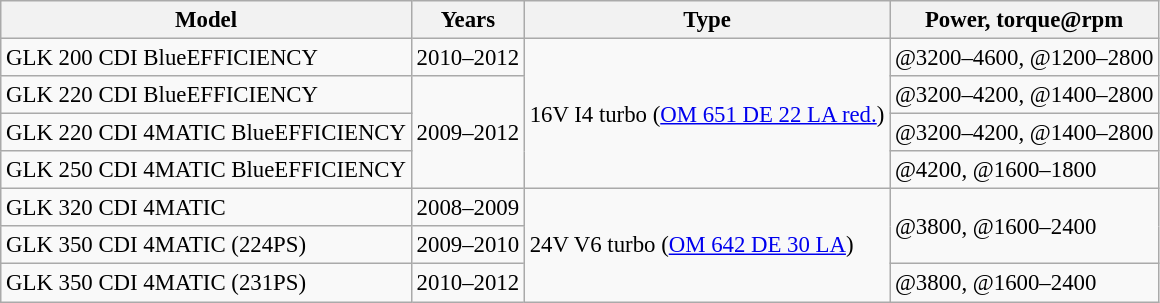<table class="wikitable collapsible sortable" style="font-size:95%;">
<tr>
<th>Model</th>
<th>Years</th>
<th>Type</th>
<th>Power, torque@rpm</th>
</tr>
<tr>
<td>GLK 200 CDI BlueEFFICIENCY</td>
<td>2010–2012</td>
<td rowspan="4"> 16V I4 turbo (<a href='#'>OM 651 DE 22 LA red.</a>)</td>
<td>@3200–4600, @1200–2800</td>
</tr>
<tr>
<td>GLK 220 CDI BlueEFFICIENCY</td>
<td rowspan="3">2009–2012</td>
<td>@3200–4200, @1400–2800</td>
</tr>
<tr>
<td>GLK 220 CDI 4MATIC BlueEFFICIENCY</td>
<td>@3200–4200, @1400–2800</td>
</tr>
<tr>
<td>GLK 250 CDI 4MATIC BlueEFFICIENCY</td>
<td>@4200, @1600–1800</td>
</tr>
<tr>
<td>GLK 320 CDI 4MATIC</td>
<td>2008–2009</td>
<td rowspan="3"> 24V V6 turbo (<a href='#'>OM 642 DE 30 LA</a>)</td>
<td rowspan="2">@3800, @1600–2400</td>
</tr>
<tr>
<td>GLK 350 CDI 4MATIC (224PS)</td>
<td>2009–2010</td>
</tr>
<tr>
<td>GLK 350 CDI 4MATIC (231PS)</td>
<td>2010–2012</td>
<td>@3800, @1600–2400</td>
</tr>
</table>
